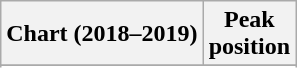<table class="wikitable sortable plainrowheaders" style="text-align:center">
<tr>
<th scope="col">Chart (2018–2019)</th>
<th scope="col">Peak<br>position</th>
</tr>
<tr>
</tr>
<tr>
</tr>
</table>
